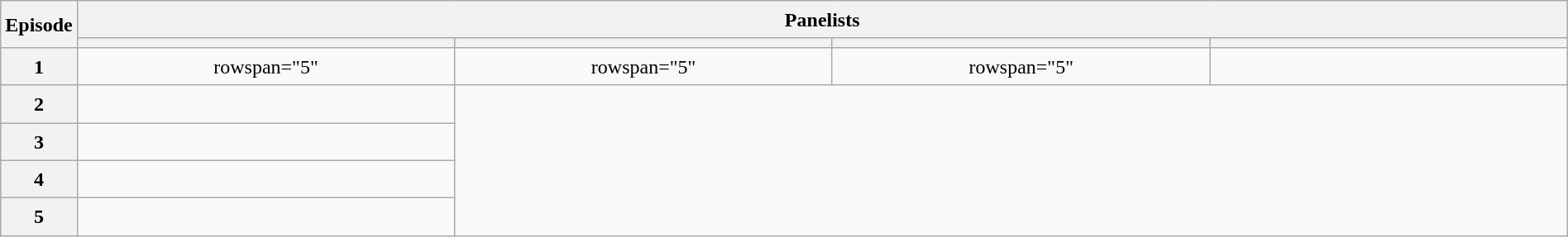<table class="wikitable plainrowheaders mw-collapsible" style="text-align:center; line-height:23px; width:100%;">
<tr>
<th rowspan=2 width=1%>Episode</th>
<th colspan=4>Panelists</th>
</tr>
<tr>
<th width="25%"></th>
<th width="25%"></th>
<th width="25%"></th>
<th width="25%"></th>
</tr>
<tr>
<th>1</th>
<td>rowspan="5" </td>
<td>rowspan="5" </td>
<td>rowspan="5" </td>
<td></td>
</tr>
<tr>
<th>2</th>
<td></td>
</tr>
<tr>
<th>3</th>
<td></td>
</tr>
<tr>
<th>4</th>
<td></td>
</tr>
<tr>
<th>5</th>
<td></td>
</tr>
</table>
